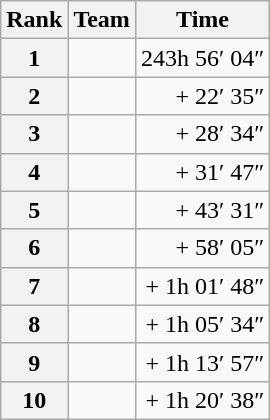<table class="wikitable">
<tr>
<th scope="col">Rank</th>
<th scope="col">Team</th>
<th scope="col">Time</th>
</tr>
<tr>
<th scope="row">1</th>
<td> </td>
<td style="text-align:right;">243h 56′ 04″</td>
</tr>
<tr>
<th scope="row">2</th>
<td></td>
<td style="text-align:right;">+ 22′ 35″</td>
</tr>
<tr>
<th scope="row">3</th>
<td></td>
<td style="text-align:right;">+ 28′ 34″</td>
</tr>
<tr>
<th scope="row">4</th>
<td></td>
<td style="text-align:right;">+ 31′ 47″</td>
</tr>
<tr>
<th scope="row">5</th>
<td></td>
<td style="text-align:right;">+ 43′ 31″</td>
</tr>
<tr>
<th scope="row">6</th>
<td></td>
<td style="text-align:right;">+ 58′ 05″</td>
</tr>
<tr>
<th scope="row">7</th>
<td></td>
<td style="text-align:right;">+ 1h 01′ 48″</td>
</tr>
<tr>
<th scope="row">8</th>
<td></td>
<td style="text-align:right;">+ 1h 05′ 34″</td>
</tr>
<tr>
<th scope="row">9</th>
<td></td>
<td style="text-align:right;">+ 1h 13′ 57″</td>
</tr>
<tr>
<th scope="row">10</th>
<td></td>
<td style="text-align:right;">+ 1h 20′ 38″</td>
</tr>
</table>
